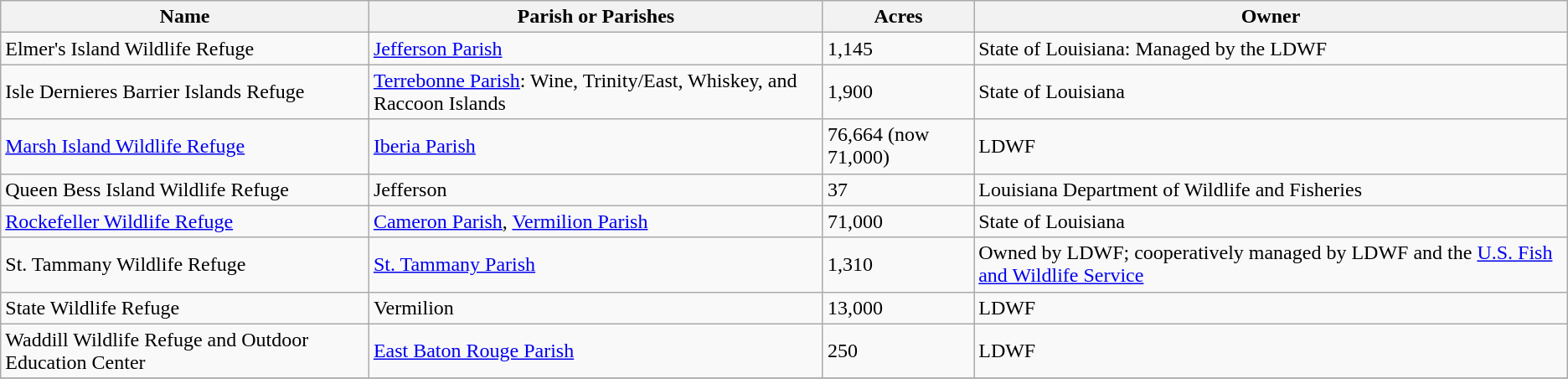<table class="wikitable sortable">
<tr>
<th>Name</th>
<th>Parish or Parishes</th>
<th>Acres</th>
<th>Owner</th>
</tr>
<tr>
<td>Elmer's Island Wildlife Refuge</td>
<td><a href='#'>Jefferson Parish</a></td>
<td>1,145</td>
<td>State of Louisiana: Managed by the LDWF</td>
</tr>
<tr>
<td>Isle Dernieres Barrier Islands Refuge</td>
<td><a href='#'>Terrebonne Parish</a>: Wine, Trinity/East, Whiskey, and Raccoon Islands</td>
<td>1,900</td>
<td>State of Louisiana</td>
</tr>
<tr>
<td><a href='#'>Marsh Island Wildlife Refuge</a></td>
<td><a href='#'>Iberia Parish</a></td>
<td>76,664 (now 71,000)</td>
<td>LDWF</td>
</tr>
<tr>
<td>Queen Bess Island Wildlife Refuge</td>
<td>Jefferson</td>
<td>37</td>
<td>Louisiana Department of Wildlife and Fisheries</td>
</tr>
<tr>
<td><a href='#'>Rockefeller Wildlife Refuge</a></td>
<td><a href='#'>Cameron Parish</a>, <a href='#'>Vermilion Parish</a></td>
<td>71,000</td>
<td>State of Louisiana</td>
</tr>
<tr>
<td>St. Tammany Wildlife Refuge</td>
<td><a href='#'>St. Tammany Parish</a></td>
<td>1,310</td>
<td>Owned by LDWF; cooperatively managed by LDWF and the <a href='#'>U.S. Fish and Wildlife Service</a></td>
</tr>
<tr>
<td>State Wildlife Refuge</td>
<td>Vermilion</td>
<td>13,000</td>
<td>LDWF</td>
</tr>
<tr>
<td>Waddill Wildlife Refuge and Outdoor Education Center</td>
<td><a href='#'>East Baton Rouge Parish</a></td>
<td>250</td>
<td>LDWF</td>
</tr>
<tr>
</tr>
</table>
